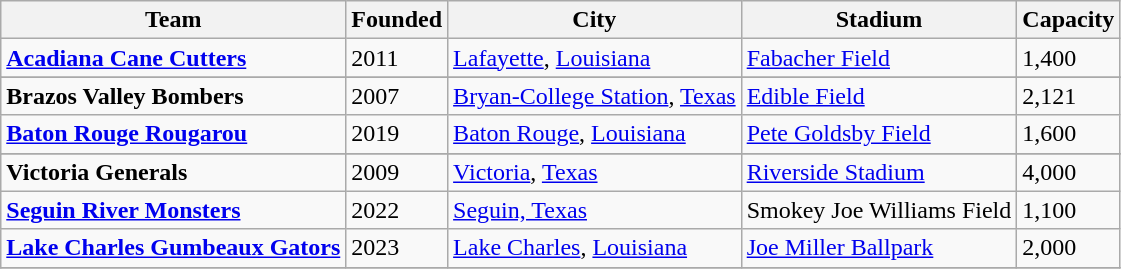<table class="wikitable">
<tr>
<th>Team</th>
<th>Founded</th>
<th>City</th>
<th>Stadium</th>
<th>Capacity</th>
</tr>
<tr>
<td><strong><a href='#'>Acadiana Cane Cutters</a></strong></td>
<td>2011</td>
<td><a href='#'>Lafayette</a>, <a href='#'>Louisiana</a></td>
<td><a href='#'>Fabacher Field</a></td>
<td>1,400</td>
</tr>
<tr>
</tr>
<tr>
<td><strong>Brazos Valley Bombers</strong></td>
<td>2007</td>
<td><a href='#'>Bryan-College Station</a>, <a href='#'>Texas</a></td>
<td><a href='#'>Edible Field</a></td>
<td>2,121</td>
</tr>
<tr>
<td><strong><a href='#'>Baton Rouge Rougarou</a></strong></td>
<td>2019</td>
<td><a href='#'>Baton Rouge</a>, <a href='#'>Louisiana</a></td>
<td><a href='#'>Pete Goldsby Field</a></td>
<td>1,600</td>
</tr>
<tr>
</tr>
<tr>
<td><strong>Victoria Generals</strong></td>
<td>2009</td>
<td><a href='#'>Victoria</a>, <a href='#'>Texas</a></td>
<td><a href='#'>Riverside Stadium</a></td>
<td>4,000</td>
</tr>
<tr>
<td><strong><a href='#'>Seguin River Monsters</a></strong></td>
<td>2022</td>
<td><a href='#'>Seguin, Texas</a></td>
<td>Smokey Joe Williams Field</td>
<td>1,100</td>
</tr>
<tr>
<td><strong><a href='#'>Lake Charles Gumbeaux Gators</a></strong></td>
<td>2023</td>
<td><a href='#'>Lake Charles</a>, <a href='#'>Louisiana</a></td>
<td><a href='#'>Joe Miller Ballpark</a></td>
<td>2,000</td>
</tr>
<tr>
</tr>
</table>
